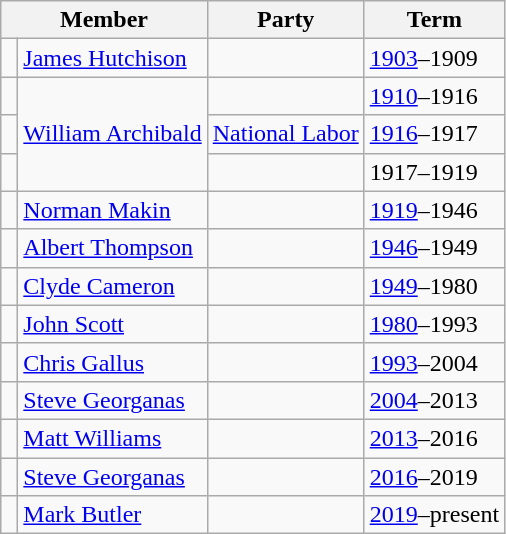<table class="wikitable">
<tr>
<th colspan="2">Member</th>
<th>Party</th>
<th>Term</th>
</tr>
<tr>
<td> </td>
<td><a href='#'>James Hutchison</a></td>
<td></td>
<td><a href='#'>1903</a>–1909</td>
</tr>
<tr>
<td> </td>
<td rowspan="3"><a href='#'>William Archibald</a></td>
<td></td>
<td><a href='#'>1910</a>–1916</td>
</tr>
<tr>
<td> </td>
<td><a href='#'>National Labor</a></td>
<td><a href='#'>1916</a>–1917</td>
</tr>
<tr>
<td> </td>
<td></td>
<td>1917–1919</td>
</tr>
<tr>
<td> </td>
<td><a href='#'>Norman Makin</a></td>
<td></td>
<td><a href='#'>1919</a>–1946</td>
</tr>
<tr>
<td> </td>
<td><a href='#'>Albert Thompson</a></td>
<td></td>
<td><a href='#'>1946</a>–1949</td>
</tr>
<tr>
<td> </td>
<td><a href='#'>Clyde Cameron</a></td>
<td></td>
<td><a href='#'>1949</a>–1980</td>
</tr>
<tr>
<td> </td>
<td><a href='#'>John Scott</a></td>
<td></td>
<td><a href='#'>1980</a>–1993</td>
</tr>
<tr>
<td> </td>
<td><a href='#'>Chris Gallus</a></td>
<td></td>
<td><a href='#'>1993</a>–2004</td>
</tr>
<tr>
<td> </td>
<td><a href='#'>Steve Georganas</a></td>
<td></td>
<td><a href='#'>2004</a>–2013</td>
</tr>
<tr>
<td> </td>
<td><a href='#'>Matt Williams</a></td>
<td></td>
<td><a href='#'>2013</a>–2016</td>
</tr>
<tr>
<td> </td>
<td><a href='#'>Steve Georganas</a></td>
<td></td>
<td><a href='#'>2016</a>–2019</td>
</tr>
<tr>
<td> </td>
<td><a href='#'>Mark Butler</a></td>
<td></td>
<td><a href='#'>2019</a>–present</td>
</tr>
</table>
